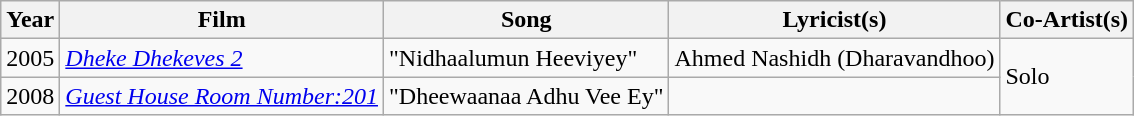<table class="wikitable">
<tr>
<th>Year</th>
<th>Film</th>
<th>Song</th>
<th>Lyricist(s)</th>
<th>Co-Artist(s)</th>
</tr>
<tr>
<td>2005</td>
<td><em><a href='#'>Dheke Dhekeves 2</a></em></td>
<td>"Nidhaalumun Heeviyey"</td>
<td>Ahmed Nashidh (Dharavandhoo)</td>
<td rowspan="2">Solo</td>
</tr>
<tr>
<td>2008</td>
<td><em><a href='#'>Guest House Room Number:201</a></em></td>
<td>"Dheewaanaa Adhu Vee Ey"</td>
<td></td>
</tr>
</table>
